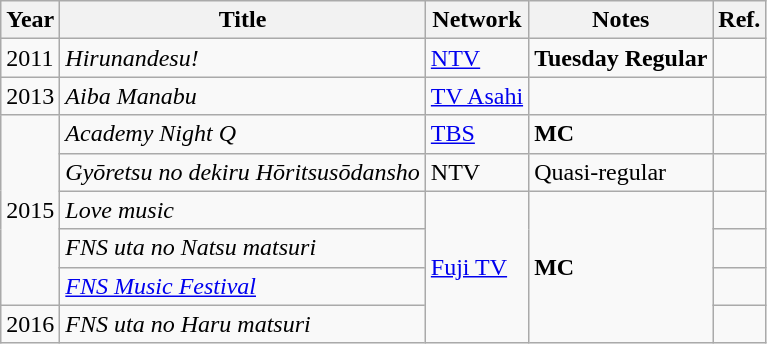<table class="wikitable">
<tr>
<th>Year</th>
<th>Title</th>
<th>Network</th>
<th>Notes</th>
<th>Ref.</th>
</tr>
<tr>
<td>2011</td>
<td><em>Hirunandesu!</em></td>
<td><a href='#'>NTV</a></td>
<td><strong>Tuesday Regular</strong></td>
<td></td>
</tr>
<tr>
<td>2013</td>
<td><em>Aiba Manabu</em></td>
<td><a href='#'>TV Asahi</a></td>
<td></td>
<td></td>
</tr>
<tr>
<td rowspan="5">2015</td>
<td><em>Academy Night Q</em></td>
<td><a href='#'>TBS</a></td>
<td><strong>MC</strong></td>
<td></td>
</tr>
<tr>
<td><em>Gyōretsu no dekiru Hōritsusōdansho</em></td>
<td>NTV</td>
<td>Quasi-regular</td>
<td></td>
</tr>
<tr>
<td><em>Love music</em></td>
<td rowspan="4"><a href='#'>Fuji TV</a></td>
<td rowspan="4"><strong>MC</strong></td>
<td></td>
</tr>
<tr>
<td><em>FNS uta no Natsu matsuri</em></td>
<td></td>
</tr>
<tr>
<td><em><a href='#'>FNS Music Festival</a></em></td>
<td></td>
</tr>
<tr>
<td>2016</td>
<td><em>FNS uta no Haru matsuri</em></td>
<td></td>
</tr>
</table>
